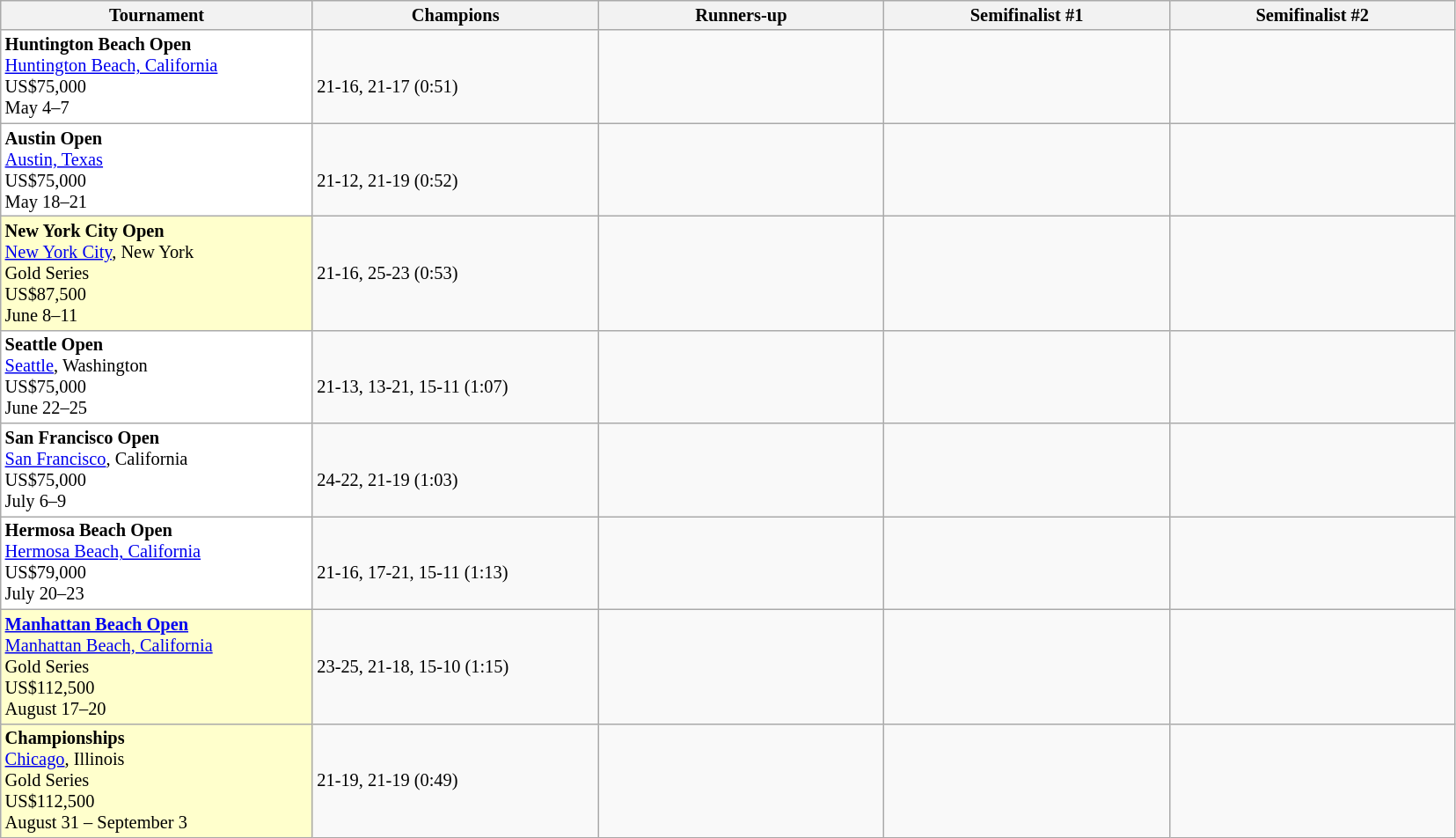<table class=wikitable style=font-size:85%>
<tr>
<th width=230>Tournament</th>
<th width=210>Champions</th>
<th width=210>Runners-up</th>
<th width=210>Semifinalist #1</th>
<th width=210>Semifinalist #2</th>
</tr>
<tr valign=top>
<td style="background:#ffffff;"><strong>Huntington Beach Open</strong><br><a href='#'>Huntington Beach, California</a><br>US$75,000<br>May 4–7</td>
<td><br><br>21-16, 21-17 (0:51)</td>
<td><br></td>
<td><br></td>
<td><br></td>
</tr>
<tr valign=top>
<td style="background:#ffffff;"><strong>Austin Open</strong><br><a href='#'>Austin, Texas</a><br>US$75,000<br>May 18–21</td>
<td><br><br>21-12, 21-19 (0:52)</td>
<td><br></td>
<td><br></td>
<td><br></td>
</tr>
<tr valign=top>
<td style="background:#ffc;"><strong>New York City Open</strong><br><a href='#'>New York City</a>, New York<br>Gold Series<br>US$87,500<br>June 8–11</td>
<td><br><br>21-16, 25-23 (0:53)</td>
<td><br></td>
<td><br></td>
<td><br></td>
</tr>
<tr valign=top>
<td style="background:#ffffff;"><strong>Seattle Open</strong><br><a href='#'>Seattle</a>, Washington<br>US$75,000<br>June 22–25</td>
<td><br><br>21-13, 13-21, 15-11 (1:07)</td>
<td><br></td>
<td><br></td>
<td><br></td>
</tr>
<tr valign=top>
<td style="background:#ffffff;"><strong>San Francisco Open</strong><br><a href='#'>San Francisco</a>, California<br>US$75,000<br>July 6–9</td>
<td><br><br>24-22, 21-19 (1:03)</td>
<td><br></td>
<td><br></td>
<td><br></td>
</tr>
<tr valign=top>
<td style="background:#ffffff;"><strong>Hermosa Beach Open</strong><br><a href='#'>Hermosa Beach, California</a><br>US$79,000<br>July 20–23</td>
<td><br><br>21-16, 17-21, 15-11 (1:13)</td>
<td><br></td>
<td><br></td>
<td><br></td>
</tr>
<tr valign=top>
<td style="background:#ffc;"><strong><a href='#'>Manhattan Beach Open</a></strong><br><a href='#'>Manhattan Beach, California</a><br>Gold Series<br>US$112,500<br>August 17–20</td>
<td><br><br>23-25, 21-18, 15-10 (1:15)</td>
<td><br></td>
<td><br></td>
<td><br></td>
</tr>
<tr valign=top>
<td style="background:#ffc;"><strong>Championships</strong><br><a href='#'>Chicago</a>, Illinois<br>Gold Series<br>US$112,500<br>August 31 – September 3</td>
<td><br><br>21-19, 21-19 (0:49)</td>
<td><br></td>
<td><br></td>
<td><br></td>
</tr>
</table>
